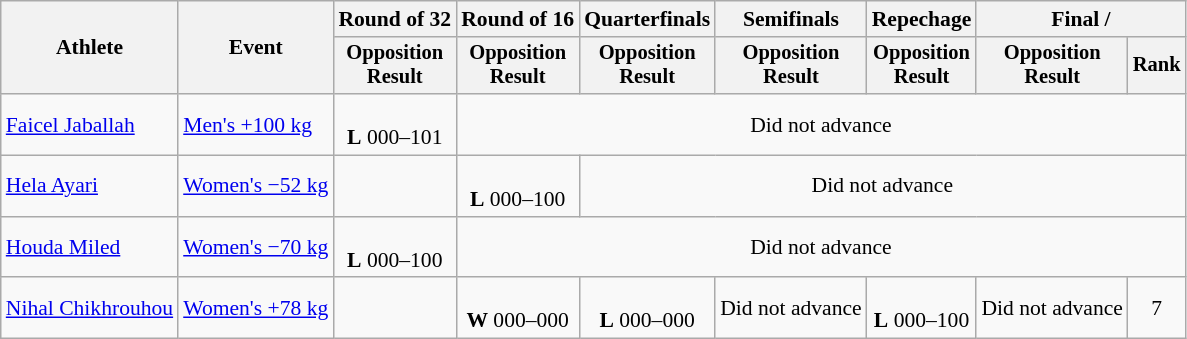<table class="wikitable" style="font-size:90%">
<tr>
<th rowspan="2">Athlete</th>
<th rowspan="2">Event</th>
<th>Round of 32</th>
<th>Round of 16</th>
<th>Quarterfinals</th>
<th>Semifinals</th>
<th>Repechage</th>
<th colspan=2>Final / </th>
</tr>
<tr style="font-size:95%">
<th>Opposition<br>Result</th>
<th>Opposition<br>Result</th>
<th>Opposition<br>Result</th>
<th>Opposition<br>Result</th>
<th>Opposition<br>Result</th>
<th>Opposition<br>Result</th>
<th>Rank</th>
</tr>
<tr align=center>
<td align=left><a href='#'>Faicel Jaballah</a></td>
<td align=left><a href='#'>Men's +100 kg</a></td>
<td><br><strong>L</strong> 000–101</td>
<td colspan=6>Did not advance</td>
</tr>
<tr align=center>
<td align=left><a href='#'>Hela Ayari</a></td>
<td align=left><a href='#'>Women's −52 kg</a></td>
<td></td>
<td><br><strong>L</strong> 000–100</td>
<td colspan=5>Did not advance</td>
</tr>
<tr align=center>
<td align=left><a href='#'>Houda Miled</a></td>
<td align=left><a href='#'>Women's −70 kg</a></td>
<td><br><strong>L</strong> 000–100</td>
<td colspan=6>Did not advance</td>
</tr>
<tr align=center>
<td align=left><a href='#'>Nihal Chikhrouhou</a></td>
<td align=left><a href='#'>Women's +78 kg</a></td>
<td></td>
<td><br><strong>W</strong> 000–000 </td>
<td><br><strong>L</strong> 000–000 </td>
<td>Did not advance</td>
<td><br><strong>L</strong> 000–100</td>
<td>Did not advance</td>
<td>7</td>
</tr>
</table>
